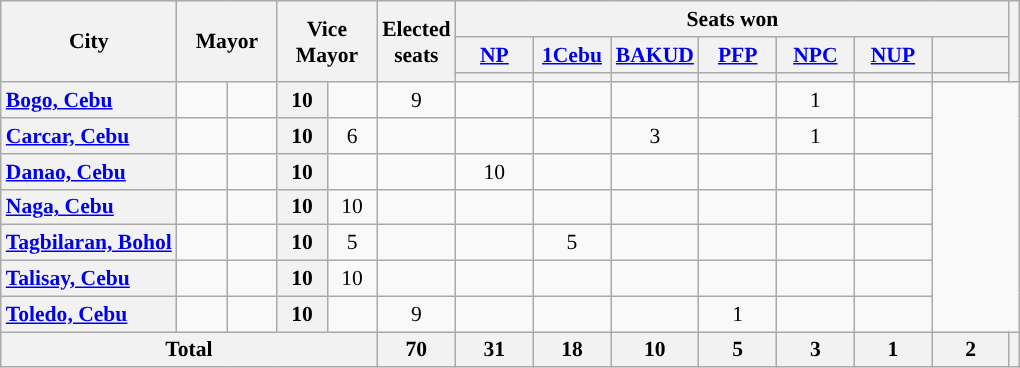<table class="wikitable" style="text-align:center; font-size: 0.9em;">
<tr>
<th rowspan="3">City</th>
<th colspan="2" rowspan="3" style="width:60px;">Mayor</th>
<th colspan="2" rowspan="3" style="width:60px;">Vice Mayor</th>
<th rowspan="3">Elected<br>seats</th>
<th colspan="7">Seats won</th>
<th rowspan="3"></th>
</tr>
<tr>
<th class="unsortable" style="width:45px;"><a href='#'>NP</a></th>
<th class="unsortable" style="width:45px;"><a href='#'>1Cebu</a></th>
<th class="unsortable" style="width:45px;"><a href='#'>BAKUD</a></th>
<th class="unsortable" style="width:45px;"><a href='#'>PFP</a></th>
<th class="unsortable" style="width:45px;"><a href='#'>NPC</a></th>
<th class="unsortable" style="width:45px;"><a href='#'>NUP</a></th>
<th class="unsortable" style="width:45px;"></th>
</tr>
<tr>
<th style="color:inherit;background:"></th>
<th style="color:inherit;background:"></th>
<th style="color:inherit;background:"></th>
<th style="color:inherit;background:"></th>
<th style="color:inherit;background:"></th>
<th style="color:inherit;background:"></th>
<th style="color:inherit;background:"></th>
</tr>
<tr>
<th style="text-align: left;"><a href='#'>Bogo, Cebu</a></th>
<td></td>
<td></td>
<th>10</th>
<td></td>
<td>9</td>
<td></td>
<td></td>
<td></td>
<td></td>
<td>1</td>
<td></td>
</tr>
<tr>
<th style="text-align: left;"><a href='#'>Carcar, Cebu</a></th>
<td></td>
<td></td>
<th>10</th>
<td>6</td>
<td></td>
<td></td>
<td></td>
<td>3</td>
<td></td>
<td>1</td>
<td></td>
</tr>
<tr>
<th style="text-align: left;"><a href='#'>Danao, Cebu</a></th>
<td></td>
<td></td>
<th>10</th>
<td></td>
<td></td>
<td>10</td>
<td></td>
<td></td>
<td></td>
<td></td>
<td></td>
</tr>
<tr>
<th style="text-align: left;"><a href='#'>Naga, Cebu</a></th>
<td></td>
<td></td>
<th>10</th>
<td>10</td>
<td></td>
<td></td>
<td></td>
<td></td>
<td></td>
<td></td>
<td></td>
</tr>
<tr>
<th style="text-align: left;"><a href='#'>Tagbilaran, Bohol</a></th>
<td></td>
<td></td>
<th>10</th>
<td>5</td>
<td></td>
<td></td>
<td>5</td>
<td></td>
<td></td>
<td></td>
<td></td>
</tr>
<tr>
<th style="text-align: left;"><a href='#'>Talisay, Cebu</a></th>
<td></td>
<td></td>
<th>10</th>
<td>10</td>
<td></td>
<td></td>
<td></td>
<td></td>
<td></td>
<td></td>
<td></td>
</tr>
<tr>
<th style="text-align: left;"><a href='#'>Toledo, Cebu</a></th>
<td></td>
<td></td>
<th>10</th>
<td></td>
<td>9</td>
<td></td>
<td></td>
<td></td>
<td>1</td>
<td></td>
<td></td>
</tr>
<tr>
<th colspan="5">Total</th>
<th>70</th>
<th>31</th>
<th>18</th>
<th>10</th>
<th>5</th>
<th>3</th>
<th>1</th>
<th>2</th>
<th></th>
</tr>
</table>
